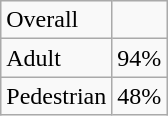<table class="wikitable">
<tr>
<td>Overall</td>
<td></td>
</tr>
<tr>
<td>Adult</td>
<td>94%</td>
</tr>
<tr>
<td>Pedestrian</td>
<td>48%</td>
</tr>
</table>
